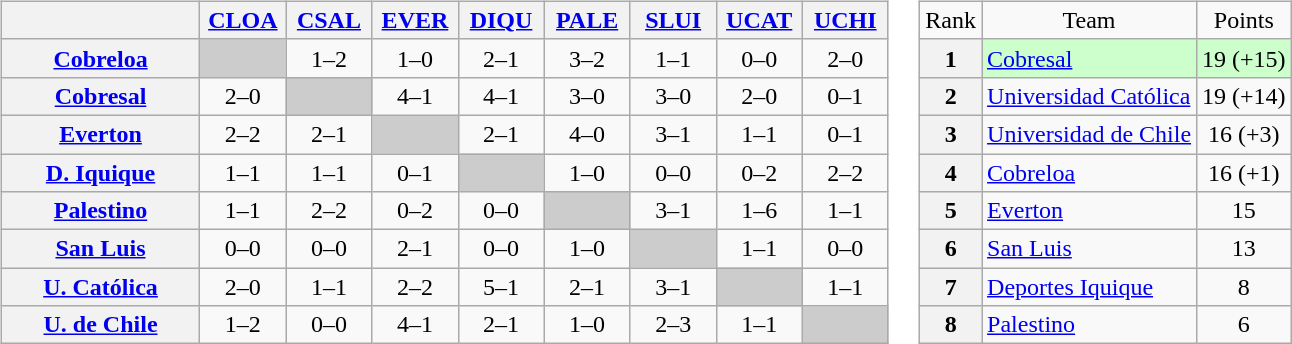<table>
<tr>
<td><br><table class="wikitable" style="text-align:center">
<tr>
<th width="125"> </th>
<th width="50"><a href='#'>CLOA</a></th>
<th width="50"><a href='#'>CSAL</a></th>
<th width="50"><a href='#'>EVER</a></th>
<th width="50"><a href='#'>DIQU</a></th>
<th width="50"><a href='#'>PALE</a></th>
<th width="50"><a href='#'>SLUI</a></th>
<th width="50"><a href='#'>UCAT</a></th>
<th width="50"><a href='#'>UCHI</a></th>
</tr>
<tr>
<th><a href='#'>Cobreloa</a></th>
<td bgcolor="#CCCCCC"></td>
<td>1–2</td>
<td>1–0</td>
<td>2–1</td>
<td>3–2</td>
<td>1–1</td>
<td>0–0</td>
<td>2–0</td>
</tr>
<tr>
<th><a href='#'>Cobresal</a></th>
<td>2–0</td>
<td bgcolor="#CCCCCC"></td>
<td>4–1</td>
<td>4–1</td>
<td>3–0</td>
<td>3–0</td>
<td>2–0</td>
<td>0–1</td>
</tr>
<tr>
<th><a href='#'>Everton</a></th>
<td>2–2</td>
<td>2–1</td>
<td bgcolor="#CCCCCC"></td>
<td>2–1</td>
<td>4–0</td>
<td>3–1</td>
<td>1–1</td>
<td>0–1</td>
</tr>
<tr>
<th><a href='#'>D. Iquique</a></th>
<td>1–1</td>
<td>1–1</td>
<td>0–1</td>
<td bgcolor="#CCCCCC"></td>
<td>1–0</td>
<td>0–0</td>
<td>0–2</td>
<td>2–2</td>
</tr>
<tr>
<th><a href='#'>Palestino</a></th>
<td>1–1</td>
<td>2–2</td>
<td>0–2</td>
<td>0–0</td>
<td bgcolor="#CCCCCC"></td>
<td>3–1</td>
<td>1–6</td>
<td>1–1</td>
</tr>
<tr>
<th><a href='#'>San Luis</a></th>
<td>0–0</td>
<td>0–0</td>
<td>2–1</td>
<td>0–0</td>
<td>1–0</td>
<td bgcolor="#CCCCCC"></td>
<td>1–1</td>
<td>0–0</td>
</tr>
<tr>
<th><a href='#'>U. Católica</a></th>
<td>2–0</td>
<td>1–1</td>
<td>2–2</td>
<td>5–1</td>
<td>2–1</td>
<td>3–1</td>
<td bgcolor="#CCCCCC"></td>
<td>1–1</td>
</tr>
<tr>
<th><a href='#'>U. de Chile</a></th>
<td>1–2</td>
<td>0–0</td>
<td>4–1</td>
<td>2–1</td>
<td>1–0</td>
<td>2–3</td>
<td>1–1</td>
<td bgcolor="#CCCCCC"></td>
</tr>
</table>
</td>
<td><br><table class="wikitable" style="text-align: center;">
<tr>
<td>Rank</td>
<td>Team</td>
<td>Points</td>
</tr>
<tr bgcolor="#ccffcc">
<th>1</th>
<td style="text-align: left;"><a href='#'>Cobresal</a></td>
<td>19 (+15)</td>
</tr>
<tr>
<th>2</th>
<td style="text-align: left;"><a href='#'>Universidad Católica</a></td>
<td>19 (+14)</td>
</tr>
<tr>
<th>3</th>
<td style="text-align: left;"><a href='#'>Universidad de Chile</a></td>
<td>16 (+3)</td>
</tr>
<tr>
<th>4</th>
<td style="text-align: left;"><a href='#'>Cobreloa</a></td>
<td>16 (+1)</td>
</tr>
<tr>
<th>5</th>
<td style="text-align: left;"><a href='#'>Everton</a></td>
<td>15</td>
</tr>
<tr>
<th>6</th>
<td style="text-align: left;"><a href='#'>San Luis</a></td>
<td>13</td>
</tr>
<tr>
<th>7</th>
<td style="text-align: left;"><a href='#'>Deportes Iquique</a></td>
<td>8</td>
</tr>
<tr>
<th>8</th>
<td style="text-align: left;"><a href='#'>Palestino</a></td>
<td>6</td>
</tr>
</table>
</td>
</tr>
</table>
